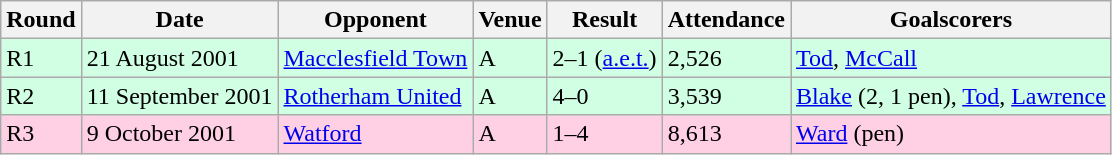<table class="wikitable">
<tr>
<th>Round</th>
<th>Date</th>
<th>Opponent</th>
<th>Venue</th>
<th>Result</th>
<th>Attendance</th>
<th>Goalscorers</th>
</tr>
<tr style="background-color: #d0ffe3;">
<td>R1</td>
<td>21 August 2001</td>
<td><a href='#'>Macclesfield Town</a></td>
<td>A</td>
<td>2–1 (<a href='#'>a.e.t.</a>)</td>
<td>2,526</td>
<td><a href='#'>Tod</a>, <a href='#'>McCall</a></td>
</tr>
<tr style="background-color: #d0ffe3;">
<td>R2</td>
<td>11 September 2001</td>
<td><a href='#'>Rotherham United</a></td>
<td>A</td>
<td>4–0</td>
<td>3,539</td>
<td><a href='#'>Blake</a> (2, 1 pen), <a href='#'>Tod</a>, <a href='#'>Lawrence</a></td>
</tr>
<tr style="background-color: #ffd0e3;">
<td>R3</td>
<td>9 October 2001</td>
<td><a href='#'>Watford</a></td>
<td>A</td>
<td>1–4</td>
<td>8,613</td>
<td><a href='#'>Ward</a> (pen)</td>
</tr>
</table>
